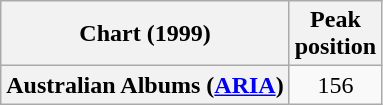<table class="wikitable plainrowheaders">
<tr>
<th scope="col">Chart (1999)</th>
<th scope="col">Peak<br>position</th>
</tr>
<tr>
<th scope="row">Australian Albums (<a href='#'>ARIA</a>)</th>
<td align="center">156</td>
</tr>
</table>
